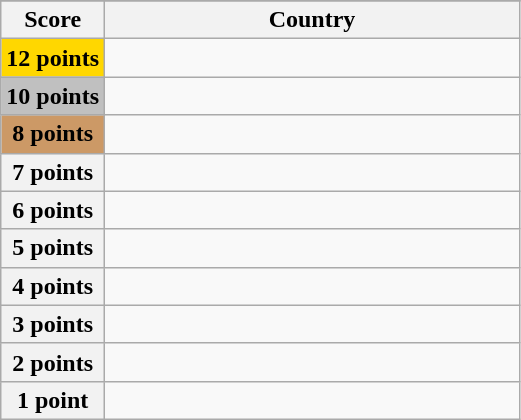<table class="wikitable">
<tr>
</tr>
<tr>
<th scope="col" width="20%">Score</th>
<th scope="col">Country</th>
</tr>
<tr>
<th scope="row" style="background:gold">12 points</th>
<td></td>
</tr>
<tr>
<th scope="row" style="background:silver">10 points</th>
<td></td>
</tr>
<tr>
<th scope="row" style="background:#CC9966">8 points</th>
<td></td>
</tr>
<tr>
<th scope="row">7 points</th>
<td></td>
</tr>
<tr>
<th scope="row">6 points</th>
<td></td>
</tr>
<tr>
<th scope="row">5 points</th>
<td></td>
</tr>
<tr>
<th scope="row">4 points</th>
<td></td>
</tr>
<tr>
<th scope="row">3 points</th>
<td></td>
</tr>
<tr>
<th scope="row">2 points</th>
<td></td>
</tr>
<tr>
<th scope="row">1 point</th>
<td></td>
</tr>
</table>
